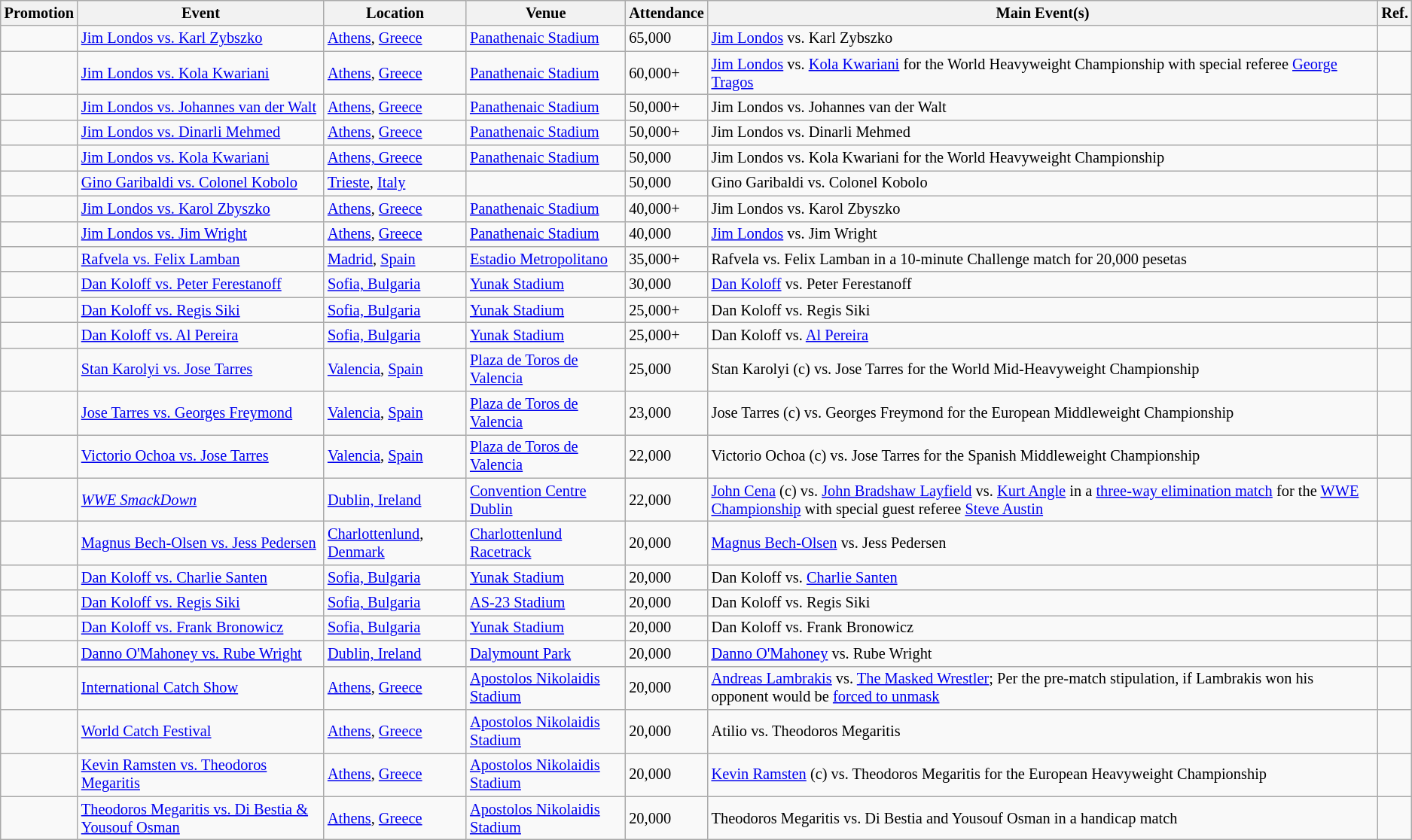<table class="wikitable sortable" style="font-size:85%;">
<tr>
<th>Promotion</th>
<th>Event</th>
<th>Location</th>
<th>Venue</th>
<th>Attendance</th>
<th class=unsortable>Main Event(s)</th>
<th class=unsortable>Ref.</th>
</tr>
<tr>
<td></td>
<td><a href='#'>Jim Londos vs. Karl Zybszko</a> <br> </td>
<td><a href='#'>Athens</a>, <a href='#'>Greece</a></td>
<td><a href='#'>Panathenaic Stadium</a></td>
<td>65,000</td>
<td><a href='#'>Jim Londos</a> vs. Karl Zybszko</td>
<td></td>
</tr>
<tr>
<td></td>
<td><a href='#'>Jim Londos vs. Kola Kwariani</a> <br> </td>
<td><a href='#'>Athens</a>, <a href='#'>Greece</a></td>
<td><a href='#'>Panathenaic Stadium</a></td>
<td>60,000+</td>
<td><a href='#'>Jim Londos</a> vs. <a href='#'>Kola Kwariani</a> for the World Heavyweight Championship with special referee <a href='#'>George Tragos</a></td>
<td></td>
</tr>
<tr>
<td></td>
<td><a href='#'>Jim Londos vs. Johannes van der Walt</a> <br> </td>
<td><a href='#'>Athens</a>, <a href='#'>Greece</a></td>
<td><a href='#'>Panathenaic Stadium</a></td>
<td>50,000+</td>
<td>Jim Londos vs. Johannes van der Walt</td>
<td></td>
</tr>
<tr>
<td></td>
<td><a href='#'>Jim Londos vs. Dinarli Mehmed</a> <br> </td>
<td><a href='#'>Athens</a>, <a href='#'>Greece</a></td>
<td><a href='#'>Panathenaic Stadium</a></td>
<td>50,000+</td>
<td>Jim Londos vs. Dinarli Mehmed</td>
<td></td>
</tr>
<tr>
<td></td>
<td><a href='#'>Jim Londos vs. Kola Kwariani</a> <br> </td>
<td><a href='#'>Athens, Greece</a></td>
<td><a href='#'>Panathenaic Stadium</a></td>
<td>50,000</td>
<td>Jim Londos vs. Kola Kwariani for the World Heavyweight Championship</td>
<td></td>
</tr>
<tr>
<td></td>
<td><a href='#'>Gino Garibaldi vs. Colonel Kobolo</a> <br> </td>
<td><a href='#'>Trieste</a>, <a href='#'>Italy</a></td>
<td></td>
<td>50,000</td>
<td>Gino Garibaldi vs. Colonel Kobolo</td>
<td></td>
</tr>
<tr>
<td></td>
<td><a href='#'>Jim Londos vs. Karol Zbyszko</a> <br> </td>
<td><a href='#'>Athens</a>, <a href='#'>Greece</a></td>
<td><a href='#'>Panathenaic Stadium</a></td>
<td>40,000+</td>
<td>Jim Londos vs. Karol Zbyszko</td>
<td></td>
</tr>
<tr>
<td></td>
<td><a href='#'>Jim Londos vs. Jim Wright</a> <br> </td>
<td><a href='#'>Athens</a>, <a href='#'>Greece</a></td>
<td><a href='#'>Panathenaic Stadium</a></td>
<td>40,000</td>
<td><a href='#'>Jim Londos</a> vs. Jim Wright</td>
<td></td>
</tr>
<tr>
<td></td>
<td><a href='#'>Rafvela vs. Felix Lamban</a> <br> </td>
<td><a href='#'>Madrid</a>, <a href='#'>Spain</a></td>
<td><a href='#'>Estadio Metropolitano</a></td>
<td>35,000+</td>
<td>Rafvela vs. Felix Lamban in a 10-minute Challenge match for 20,000 pesetas</td>
<td></td>
</tr>
<tr>
<td></td>
<td><a href='#'>Dan Koloff vs. Peter Ferestanoff</a> <br> </td>
<td><a href='#'>Sofia, Bulgaria</a></td>
<td><a href='#'>Yunak Stadium</a></td>
<td>30,000</td>
<td><a href='#'>Dan Koloff</a> vs. Peter Ferestanoff</td>
<td></td>
</tr>
<tr>
<td></td>
<td><a href='#'>Dan Koloff vs. Regis Siki</a> <br> </td>
<td><a href='#'>Sofia, Bulgaria</a></td>
<td><a href='#'>Yunak Stadium</a></td>
<td>25,000+</td>
<td>Dan Koloff vs. Regis Siki</td>
<td></td>
</tr>
<tr>
<td></td>
<td><a href='#'>Dan Koloff vs. Al Pereira</a> <br> </td>
<td><a href='#'>Sofia, Bulgaria</a></td>
<td><a href='#'>Yunak Stadium</a></td>
<td>25,000+</td>
<td>Dan Koloff vs. <a href='#'>Al Pereira</a></td>
<td></td>
</tr>
<tr>
<td></td>
<td><a href='#'>Stan Karolyi vs. Jose Tarres</a> <br> </td>
<td><a href='#'>Valencia</a>, <a href='#'>Spain</a></td>
<td><a href='#'>Plaza de Toros de Valencia</a></td>
<td>25,000</td>
<td>Stan Karolyi (c) vs. Jose Tarres for the World Mid-Heavyweight Championship</td>
<td></td>
</tr>
<tr>
<td></td>
<td><a href='#'>Jose Tarres vs. Georges Freymond</a> <br> </td>
<td><a href='#'>Valencia</a>, <a href='#'>Spain</a></td>
<td><a href='#'>Plaza de Toros de Valencia</a></td>
<td>23,000</td>
<td>Jose Tarres (c) vs. Georges Freymond for the European Middleweight Championship</td>
<td></td>
</tr>
<tr>
<td></td>
<td><a href='#'>Victorio Ochoa vs. Jose Tarres</a> <br> </td>
<td><a href='#'>Valencia</a>, <a href='#'>Spain</a></td>
<td><a href='#'>Plaza de Toros de Valencia</a></td>
<td>22,000</td>
<td>Victorio Ochoa (c) vs. Jose Tarres for the Spanish Middleweight Championship</td>
<td></td>
</tr>
<tr>
<td></td>
<td><em><a href='#'>WWE SmackDown</a></em> <br> </td>
<td><a href='#'>Dublin, Ireland</a></td>
<td><a href='#'>Convention Centre Dublin</a></td>
<td>22,000</td>
<td><a href='#'>John Cena</a> (c) vs. <a href='#'>John Bradshaw Layfield</a> vs. <a href='#'>Kurt Angle</a> in a <a href='#'>three-way elimination match</a> for the <a href='#'>WWE Championship</a> with special guest referee <a href='#'>Steve Austin</a></td>
<td></td>
</tr>
<tr>
<td></td>
<td><a href='#'>Magnus Bech-Olsen vs. Jess Pedersen</a> <br> </td>
<td><a href='#'>Charlottenlund</a>, <a href='#'>Denmark</a></td>
<td><a href='#'>Charlottenlund Racetrack</a></td>
<td>20,000</td>
<td><a href='#'>Magnus Bech-Olsen</a> vs. Jess Pedersen</td>
<td></td>
</tr>
<tr>
<td></td>
<td><a href='#'>Dan Koloff vs. Charlie Santen</a> <br> </td>
<td><a href='#'>Sofia, Bulgaria</a></td>
<td><a href='#'>Yunak Stadium</a></td>
<td>20,000</td>
<td>Dan Koloff vs. <a href='#'>Charlie Santen</a></td>
<td></td>
</tr>
<tr>
<td></td>
<td><a href='#'>Dan Koloff vs. Regis Siki</a> <br> </td>
<td><a href='#'>Sofia, Bulgaria</a></td>
<td><a href='#'>AS-23 Stadium</a></td>
<td>20,000</td>
<td>Dan Koloff vs. Regis Siki</td>
<td></td>
</tr>
<tr>
<td></td>
<td><a href='#'>Dan Koloff vs. Frank Bronowicz</a> <br> </td>
<td><a href='#'>Sofia, Bulgaria</a></td>
<td><a href='#'>Yunak Stadium</a></td>
<td>20,000</td>
<td>Dan Koloff vs. Frank Bronowicz</td>
<td></td>
</tr>
<tr>
<td></td>
<td><a href='#'>Danno O'Mahoney vs. Rube Wright</a> <br> </td>
<td><a href='#'>Dublin, Ireland</a></td>
<td><a href='#'>Dalymount Park</a></td>
<td>20,000</td>
<td><a href='#'>Danno O'Mahoney</a> vs. Rube Wright</td>
<td></td>
</tr>
<tr>
<td></td>
<td><a href='#'>International Catch Show</a> <br> </td>
<td><a href='#'>Athens</a>, <a href='#'>Greece</a></td>
<td><a href='#'>Apostolos Nikolaidis Stadium</a></td>
<td>20,000</td>
<td><a href='#'>Andreas Lambrakis</a> vs. <a href='#'>The Masked Wrestler</a>; Per the pre-match stipulation, if Lambrakis won his opponent would be <a href='#'>forced to unmask</a></td>
<td></td>
</tr>
<tr>
<td></td>
<td><a href='#'>World Catch Festival</a> <br> </td>
<td><a href='#'>Athens</a>, <a href='#'>Greece</a></td>
<td><a href='#'>Apostolos Nikolaidis Stadium</a></td>
<td>20,000</td>
<td>Atilio vs. Theodoros Megaritis</td>
<td></td>
</tr>
<tr>
<td></td>
<td><a href='#'>Kevin Ramsten vs. Theodoros Megaritis</a> <br> </td>
<td><a href='#'>Athens</a>, <a href='#'>Greece</a></td>
<td><a href='#'>Apostolos Nikolaidis Stadium</a></td>
<td>20,000</td>
<td><a href='#'>Kevin Ramsten</a> (c) vs. Theodoros Megaritis for the European Heavyweight Championship</td>
<td></td>
</tr>
<tr>
<td></td>
<td><a href='#'>Theodoros Megaritis vs. Di Bestia & Yousouf Osman</a> <br> </td>
<td><a href='#'>Athens</a>, <a href='#'>Greece</a></td>
<td><a href='#'>Apostolos Nikolaidis Stadium</a></td>
<td>20,000</td>
<td>Theodoros Megaritis vs. Di Bestia and Yousouf Osman in a handicap match</td>
<td></td>
</tr>
</table>
